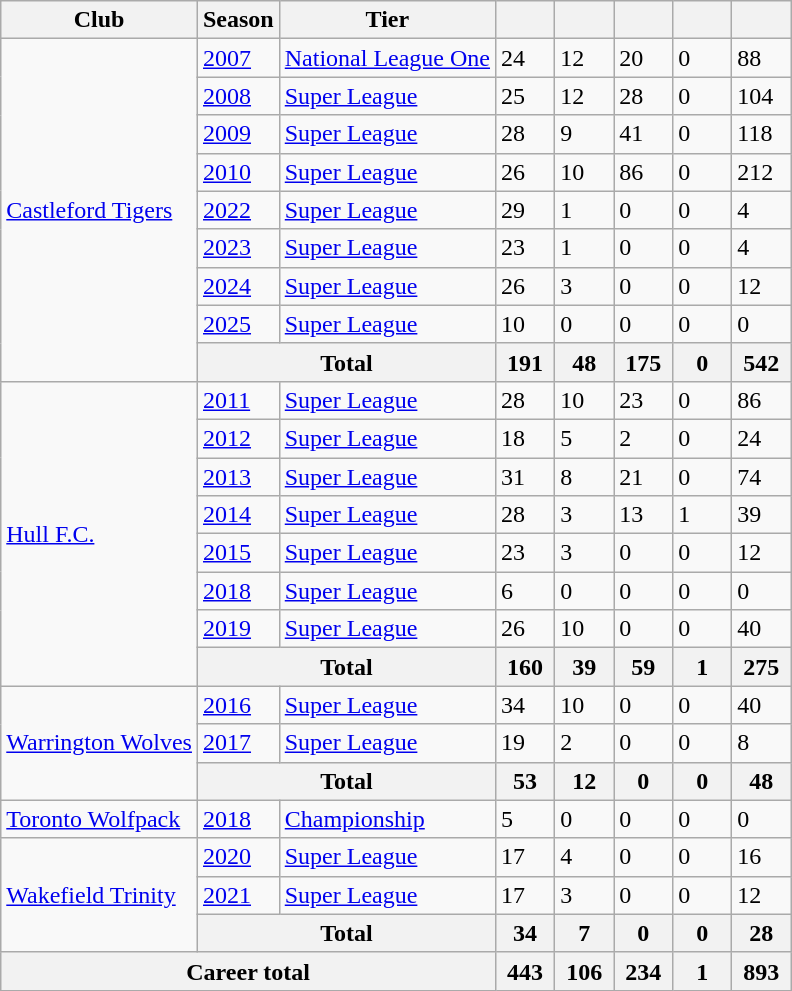<table class="wikitable defaultcenter">
<tr>
<th>Club</th>
<th>Season</th>
<th>Tier</th>
<th style="width:2em;"></th>
<th style="width:2em;"></th>
<th style="width:2em;"></th>
<th style="width:2em;"></th>
<th style="width:2em;"></th>
</tr>
<tr>
<td rowspan="9" style="text-align:left;"> <a href='#'>Castleford Tigers</a></td>
<td><a href='#'>2007</a></td>
<td><a href='#'>National League One</a></td>
<td>24</td>
<td>12</td>
<td>20</td>
<td>0</td>
<td>88</td>
</tr>
<tr>
<td><a href='#'>2008</a></td>
<td><a href='#'>Super League</a></td>
<td>25</td>
<td>12</td>
<td>28</td>
<td>0</td>
<td>104</td>
</tr>
<tr>
<td><a href='#'>2009</a></td>
<td><a href='#'>Super League</a></td>
<td>28</td>
<td>9</td>
<td>41</td>
<td>0</td>
<td>118</td>
</tr>
<tr>
<td><a href='#'>2010</a></td>
<td><a href='#'>Super League</a></td>
<td>26</td>
<td>10</td>
<td>86</td>
<td>0</td>
<td>212</td>
</tr>
<tr>
<td><a href='#'>2022</a></td>
<td><a href='#'>Super League</a></td>
<td>29</td>
<td>1</td>
<td>0</td>
<td>0</td>
<td>4</td>
</tr>
<tr>
<td><a href='#'>2023</a></td>
<td><a href='#'>Super League</a></td>
<td>23</td>
<td>1</td>
<td>0</td>
<td>0</td>
<td>4</td>
</tr>
<tr>
<td><a href='#'>2024</a></td>
<td><a href='#'>Super League</a></td>
<td>26</td>
<td>3</td>
<td>0</td>
<td>0</td>
<td>12</td>
</tr>
<tr>
<td><a href='#'>2025</a></td>
<td><a href='#'>Super League</a></td>
<td>10</td>
<td>0</td>
<td>0</td>
<td>0</td>
<td>0</td>
</tr>
<tr>
<th colspan="2">Total</th>
<th>191</th>
<th>48</th>
<th>175</th>
<th>0</th>
<th>542</th>
</tr>
<tr>
<td rowspan="8" style="text-align:left;"> <a href='#'>Hull F.C.</a></td>
<td><a href='#'>2011</a></td>
<td><a href='#'>Super League</a></td>
<td>28</td>
<td>10</td>
<td>23</td>
<td>0</td>
<td>86</td>
</tr>
<tr>
<td><a href='#'>2012</a></td>
<td><a href='#'>Super League</a></td>
<td>18</td>
<td>5</td>
<td>2</td>
<td>0</td>
<td>24</td>
</tr>
<tr>
<td><a href='#'>2013</a></td>
<td><a href='#'>Super League</a></td>
<td>31</td>
<td>8</td>
<td>21</td>
<td>0</td>
<td>74</td>
</tr>
<tr>
<td><a href='#'>2014</a></td>
<td><a href='#'>Super League</a></td>
<td>28</td>
<td>3</td>
<td>13</td>
<td>1</td>
<td>39</td>
</tr>
<tr>
<td><a href='#'>2015</a></td>
<td><a href='#'>Super League</a></td>
<td>23</td>
<td>3</td>
<td>0</td>
<td>0</td>
<td>12</td>
</tr>
<tr>
<td><a href='#'>2018</a></td>
<td><a href='#'>Super League</a></td>
<td>6</td>
<td>0</td>
<td>0</td>
<td>0</td>
<td>0</td>
</tr>
<tr>
<td><a href='#'>2019</a></td>
<td><a href='#'>Super League</a></td>
<td>26</td>
<td>10</td>
<td>0</td>
<td>0</td>
<td>40</td>
</tr>
<tr>
<th colspan="2">Total</th>
<th>160</th>
<th>39</th>
<th>59</th>
<th>1</th>
<th>275</th>
</tr>
<tr>
<td rowspan="3" style="text-align:left;"> <a href='#'>Warrington Wolves</a></td>
<td><a href='#'>2016</a></td>
<td><a href='#'>Super League</a></td>
<td>34</td>
<td>10</td>
<td>0</td>
<td>0</td>
<td>40</td>
</tr>
<tr>
<td><a href='#'>2017</a></td>
<td><a href='#'>Super League</a></td>
<td>19</td>
<td>2</td>
<td>0</td>
<td>0</td>
<td>8</td>
</tr>
<tr>
<th colspan="2">Total</th>
<th>53</th>
<th>12</th>
<th>0</th>
<th>0</th>
<th>48</th>
</tr>
<tr>
<td style="text-align:left;"> <a href='#'>Toronto Wolfpack</a></td>
<td><a href='#'>2018</a></td>
<td><a href='#'>Championship</a></td>
<td>5</td>
<td>0</td>
<td>0</td>
<td>0</td>
<td>0</td>
</tr>
<tr>
<td rowspan="3" style="text-align:left;"> <a href='#'>Wakefield Trinity</a></td>
<td><a href='#'>2020</a></td>
<td><a href='#'>Super League</a></td>
<td>17</td>
<td>4</td>
<td>0</td>
<td>0</td>
<td>16</td>
</tr>
<tr>
<td><a href='#'>2021</a></td>
<td><a href='#'>Super League</a></td>
<td>17</td>
<td>3</td>
<td>0</td>
<td>0</td>
<td>12</td>
</tr>
<tr>
<th colspan="2">Total</th>
<th>34</th>
<th>7</th>
<th>0</th>
<th>0</th>
<th>28</th>
</tr>
<tr>
<th colspan="3">Career total</th>
<th>443</th>
<th>106</th>
<th>234</th>
<th>1</th>
<th>893</th>
</tr>
</table>
